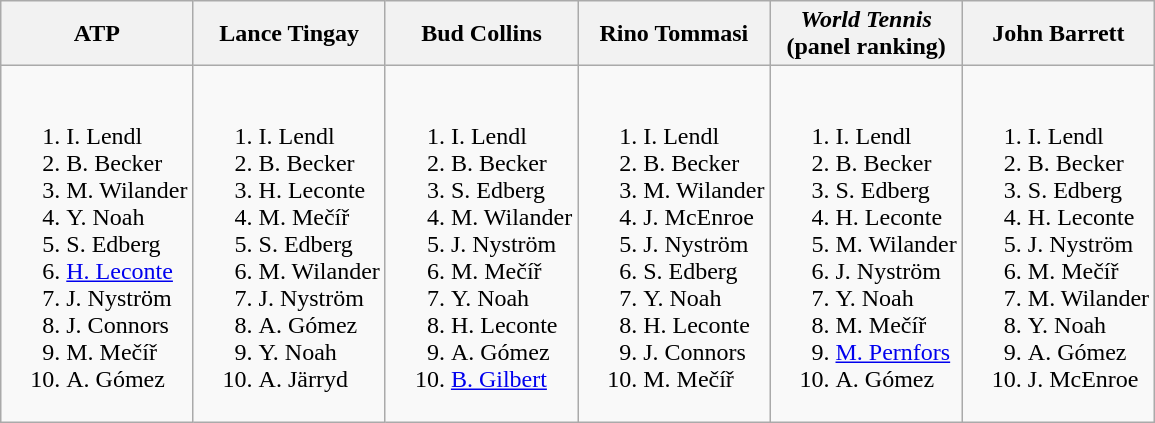<table class="wikitable">
<tr>
<th>ATP</th>
<th>Lance Tingay</th>
<th>Bud Collins</th>
<th>Rino Tommasi</th>
<th><em>World Tennis</em><em><br></em>(panel ranking)</th>
<th>John Barrett</th>
</tr>
<tr style="vertical-align: top;">
<td style="white-space: nowrap;"><br><ol><li> I. Lendl</li><li> B. Becker</li><li> M. Wilander</li><li> Y. Noah</li><li> S. Edberg</li><li> <a href='#'>H. Leconte</a></li><li> J. Nyström</li><li> J. Connors</li><li> M. Mečíř</li><li> A. Gómez</li></ol></td>
<td style="white-space: nowrap;"><br><ol><li> I. Lendl</li><li> B. Becker</li><li> H. Leconte</li><li> M. Mečíř</li><li> S. Edberg</li><li> M. Wilander</li><li> J. Nyström</li><li> A. Gómez</li><li> Y. Noah</li><li> A. Järryd</li></ol></td>
<td style="white-space: nowrap;"><br><ol><li> I. Lendl</li><li> B. Becker</li><li> S. Edberg</li><li> M. Wilander</li><li> J. Nyström</li><li> M. Mečíř</li><li> Y. Noah</li><li> H. Leconte</li><li> A. Gómez</li><li> <a href='#'>B. Gilbert</a></li></ol></td>
<td style="white-space: nowrap;"><br><ol><li> I. Lendl</li><li> B. Becker</li><li> M. Wilander</li><li> J. McEnroe</li><li> J. Nyström</li><li> S. Edberg</li><li> Y. Noah</li><li> H. Leconte</li><li> J. Connors</li><li> M. Mečíř</li></ol></td>
<td style="white-space: nowrap;"><br><ol><li> I. Lendl</li><li> B. Becker</li><li> S. Edberg</li><li> H. Leconte</li><li> M. Wilander</li><li> J. Nyström</li><li> Y. Noah</li><li> M. Mečíř</li><li> <a href='#'>M. Pernfors</a></li><li> A. Gómez</li></ol></td>
<td style="white-space: nowrap;"><br><ol><li> I. Lendl</li><li> B. Becker</li><li> S. Edberg</li><li> H. Leconte</li><li> J. Nyström</li><li> M. Mečíř</li><li> M. Wilander</li><li> Y. Noah</li><li> A. Gómez</li><li> J. McEnroe</li></ol></td>
</tr>
</table>
